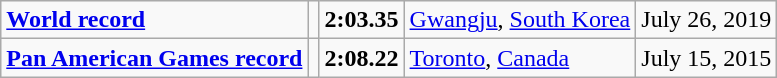<table class="wikitable">
<tr>
<td><strong><a href='#'>World record</a></strong></td>
<td></td>
<td><strong>2:03.35</strong></td>
<td><a href='#'>Gwangju</a>, <a href='#'>South Korea</a></td>
<td>July 26, 2019</td>
</tr>
<tr>
<td><strong><a href='#'>Pan American Games record</a></strong></td>
<td></td>
<td><strong>2:08.22</strong></td>
<td><a href='#'>Toronto</a>, <a href='#'>Canada</a></td>
<td>July 15, 2015</td>
</tr>
</table>
